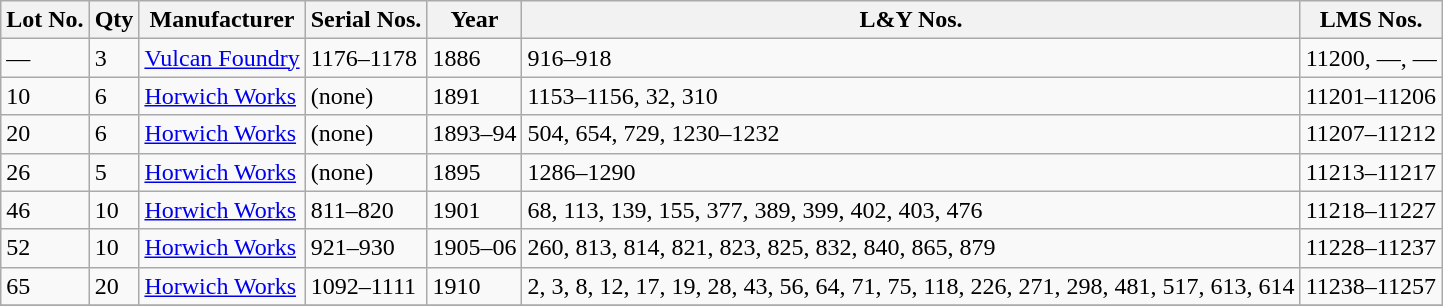<table class="wikitable">
<tr>
<th>Lot No.</th>
<th>Qty</th>
<th>Manufacturer</th>
<th>Serial Nos.</th>
<th>Year</th>
<th>L&Y Nos.</th>
<th>LMS Nos.</th>
</tr>
<tr>
<td>—</td>
<td>3</td>
<td><a href='#'>Vulcan Foundry</a></td>
<td>1176–1178</td>
<td>1886</td>
<td>916–918</td>
<td>11200, —, —</td>
</tr>
<tr>
<td>10</td>
<td>6</td>
<td><a href='#'>Horwich Works</a></td>
<td>(none)</td>
<td>1891</td>
<td>1153–1156, 32, 310</td>
<td>11201–11206</td>
</tr>
<tr>
<td>20</td>
<td>6</td>
<td><a href='#'>Horwich Works</a></td>
<td>(none)</td>
<td>1893–94</td>
<td>504, 654, 729, 1230–1232</td>
<td>11207–11212</td>
</tr>
<tr>
<td>26</td>
<td>5</td>
<td><a href='#'>Horwich Works</a></td>
<td>(none)</td>
<td>1895</td>
<td>1286–1290</td>
<td>11213–11217</td>
</tr>
<tr>
<td>46</td>
<td>10</td>
<td><a href='#'>Horwich Works</a></td>
<td>811–820</td>
<td>1901</td>
<td>68, 113, 139, 155, 377, 389, 399, 402, 403, 476</td>
<td>11218–11227</td>
</tr>
<tr>
<td>52</td>
<td>10</td>
<td><a href='#'>Horwich Works</a></td>
<td>921–930</td>
<td>1905–06</td>
<td>260, 813, 814, 821, 823, 825, 832, 840, 865, 879</td>
<td>11228–11237</td>
</tr>
<tr>
<td>65</td>
<td>20</td>
<td><a href='#'>Horwich Works</a></td>
<td>1092–1111</td>
<td>1910</td>
<td>2, 3, 8, 12, 17, 19, 28, 43, 56, 64, 71, 75, 118, 226, 271, 298, 481, 517, 613, 614</td>
<td>11238–11257</td>
</tr>
<tr>
</tr>
</table>
